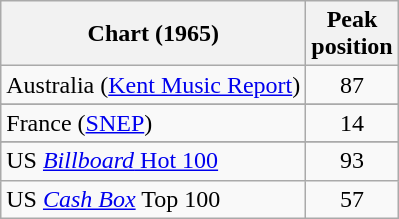<table class="wikitable sortable">
<tr>
<th>Chart (1965)</th>
<th>Peak<br>position</th>
</tr>
<tr>
<td>Australia (<a href='#'>Kent Music Report</a>)</td>
<td align="center">87</td>
</tr>
<tr>
</tr>
<tr>
<td>France (<a href='#'>SNEP</a>)</td>
<td align="center">14</td>
</tr>
<tr>
</tr>
<tr>
<td>US <a href='#'><em>Billboard</em> Hot 100</a></td>
<td align="center">93</td>
</tr>
<tr>
<td>US <em><a href='#'>Cash Box</a></em> Top 100</td>
<td align="center">57</td>
</tr>
</table>
